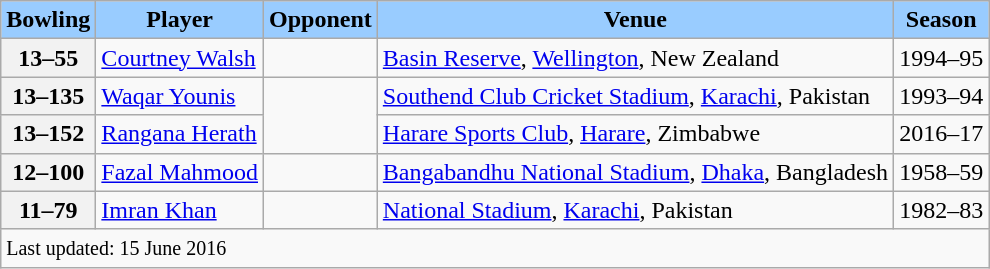<table class="wikitable">
<tr style="background:#9cf;">
<td style="text-align:center;"><strong>Bowling</strong></td>
<td style="text-align:center;"><strong>Player</strong></td>
<td style="text-align:center;"><strong>Opponent</strong></td>
<td style="text-align:center;"><strong>Venue</strong></td>
<td style="text-align:center;"><strong>Season</strong></td>
</tr>
<tr>
<th>13–55</th>
<td> <a href='#'>Courtney Walsh</a></td>
<td></td>
<td><a href='#'>Basin Reserve</a>, <a href='#'>Wellington</a>, New Zealand</td>
<td>1994–95</td>
</tr>
<tr>
<th>13–135</th>
<td> <a href='#'>Waqar Younis</a></td>
<td rowspan=2></td>
<td><a href='#'>Southend Club Cricket Stadium</a>, <a href='#'>Karachi</a>, Pakistan</td>
<td>1993–94</td>
</tr>
<tr>
<th>13–152</th>
<td> <a href='#'>Rangana Herath</a></td>
<td><a href='#'>Harare Sports Club</a>, <a href='#'>Harare</a>, Zimbabwe</td>
<td>2016–17</td>
</tr>
<tr>
<th>12–100</th>
<td> <a href='#'>Fazal Mahmood</a></td>
<td></td>
<td><a href='#'>Bangabandhu National Stadium</a>, <a href='#'>Dhaka</a>, Bangladesh</td>
<td>1958–59</td>
</tr>
<tr>
<th>11–79</th>
<td> <a href='#'>Imran Khan</a></td>
<td></td>
<td><a href='#'>National Stadium</a>, <a href='#'>Karachi</a>, Pakistan</td>
<td>1982–83</td>
</tr>
<tr>
<td colspan="5"><small>Last updated: 15 June 2016</small></td>
</tr>
</table>
